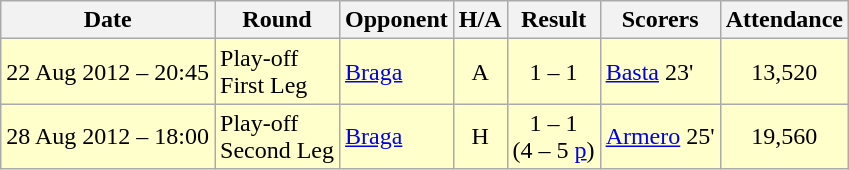<table class="wikitable">
<tr>
<th>Date</th>
<th>Round</th>
<th>Opponent</th>
<th>H/A</th>
<th>Result</th>
<th>Scorers</th>
<th>Attendance</th>
</tr>
<tr bgcolor = "#ffffcc">
<td>22 Aug 2012 – 20:45</td>
<td>Play-off<br>First Leg</td>
<td> <a href='#'>Braga</a></td>
<td align=center>A</td>
<td align=center>1 – 1</td>
<td><a href='#'>Basta</a> 23'</td>
<td align="center">13,520</td>
</tr>
<tr bgcolor = "#ffffcc">
<td>28 Aug 2012 – 18:00</td>
<td>Play-off<br>Second Leg</td>
<td> <a href='#'>Braga</a></td>
<td align=center>H</td>
<td align=center>1 – 1<br>(4 – 5 <a href='#'>p</a>)</td>
<td><a href='#'>Armero</a> 25'</td>
<td align="center">19,560</td>
</tr>
</table>
